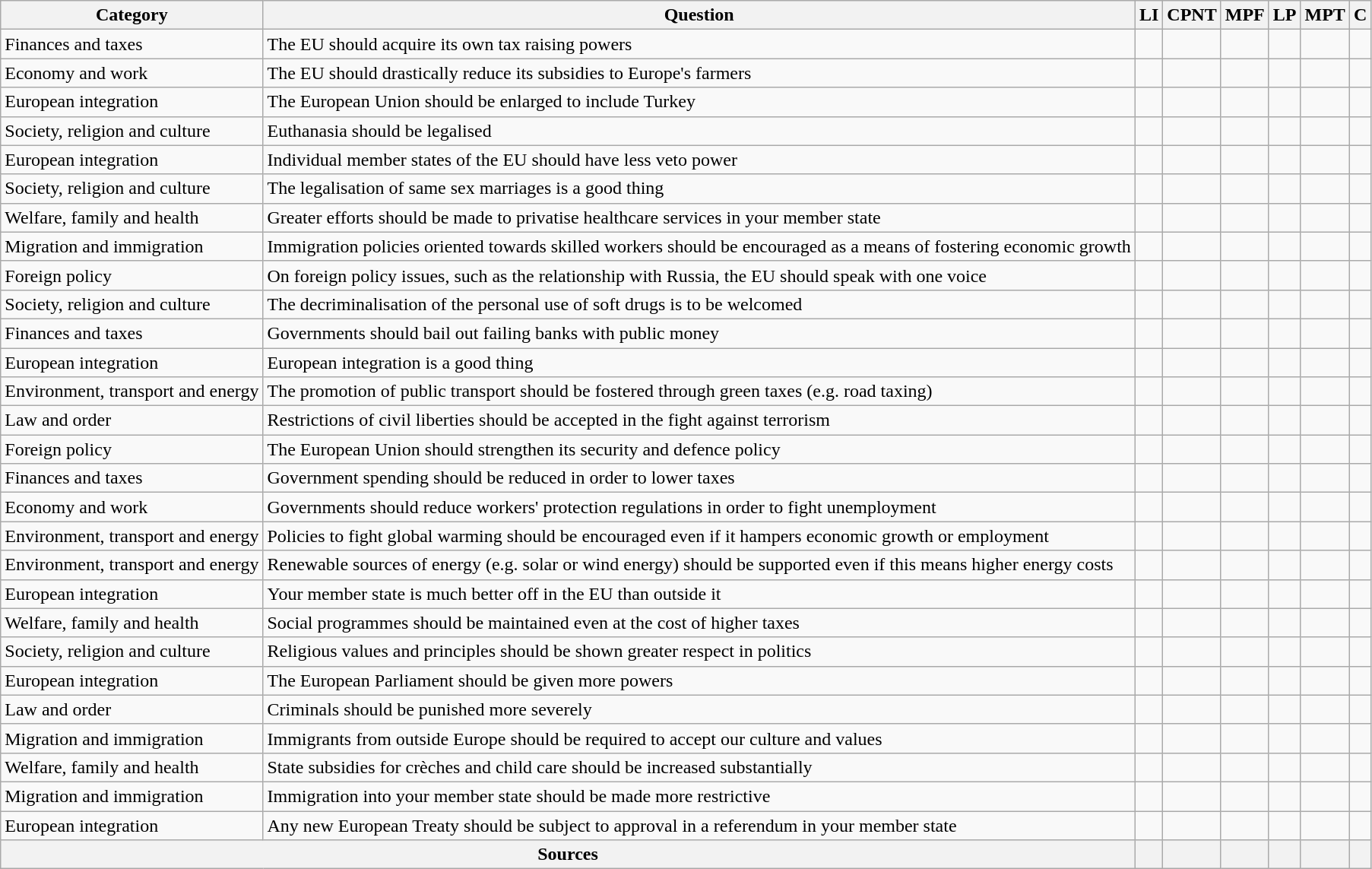<table class="wikitable sortable">
<tr>
<th>Category</th>
<th>Question</th>
<th>LI</th>
<th>CPNT</th>
<th>MPF</th>
<th>LP</th>
<th>MPT</th>
<th>C</th>
</tr>
<tr>
<td>Finances and taxes</td>
<td>The EU should acquire its own tax raising powers</td>
<td></td>
<td></td>
<td></td>
<td></td>
<td></td>
<td></td>
</tr>
<tr>
<td>Economy and work</td>
<td>The EU should drastically reduce its subsidies to Europe's farmers</td>
<td></td>
<td></td>
<td></td>
<td></td>
<td></td>
<td></td>
</tr>
<tr>
<td>European integration</td>
<td>The European Union should be enlarged to include Turkey</td>
<td></td>
<td></td>
<td></td>
<td></td>
<td></td>
<td></td>
</tr>
<tr>
<td>Society, religion and culture</td>
<td>Euthanasia should be legalised</td>
<td></td>
<td></td>
<td></td>
<td></td>
<td></td>
<td></td>
</tr>
<tr>
<td>European integration</td>
<td>Individual member states of the EU should have less veto power</td>
<td></td>
<td></td>
<td></td>
<td></td>
<td></td>
<td></td>
</tr>
<tr>
<td>Society, religion and culture</td>
<td>The legalisation of same sex marriages is a good thing</td>
<td></td>
<td></td>
<td></td>
<td></td>
<td></td>
<td></td>
</tr>
<tr>
<td>Welfare, family and health</td>
<td>Greater efforts should be made to privatise healthcare services in your member state</td>
<td></td>
<td></td>
<td></td>
<td></td>
<td></td>
<td></td>
</tr>
<tr>
<td>Migration and immigration</td>
<td>Immigration policies oriented towards skilled workers should be encouraged as a means of fostering economic growth</td>
<td></td>
<td></td>
<td></td>
<td></td>
<td></td>
<td></td>
</tr>
<tr>
<td>Foreign policy</td>
<td>On foreign policy issues, such as the relationship with Russia, the EU should speak with one voice</td>
<td></td>
<td></td>
<td></td>
<td></td>
<td></td>
<td></td>
</tr>
<tr>
<td>Society, religion and culture</td>
<td>The decriminalisation of the personal use of soft drugs is to be welcomed</td>
<td></td>
<td></td>
<td></td>
<td></td>
<td></td>
<td></td>
</tr>
<tr>
<td>Finances and taxes</td>
<td>Governments should bail out failing banks with public money</td>
<td></td>
<td></td>
<td></td>
<td></td>
<td></td>
<td></td>
</tr>
<tr>
<td>European integration</td>
<td>European integration is a good thing</td>
<td></td>
<td></td>
<td></td>
<td></td>
<td></td>
<td></td>
</tr>
<tr>
<td>Environment, transport and energy</td>
<td>The promotion of public transport should be fostered through green taxes (e.g. road taxing)</td>
<td></td>
<td></td>
<td></td>
<td></td>
<td></td>
<td></td>
</tr>
<tr>
<td>Law and order</td>
<td>Restrictions of civil liberties should be accepted in the fight against terrorism</td>
<td></td>
<td></td>
<td></td>
<td></td>
<td></td>
<td></td>
</tr>
<tr>
<td>Foreign policy</td>
<td>The European Union should strengthen its security and defence policy</td>
<td></td>
<td></td>
<td></td>
<td></td>
<td></td>
<td></td>
</tr>
<tr>
<td>Finances and taxes</td>
<td>Government spending should be reduced in order to lower taxes</td>
<td></td>
<td></td>
<td></td>
<td></td>
<td></td>
<td></td>
</tr>
<tr>
<td>Economy and work</td>
<td>Governments should reduce workers' protection regulations in order to fight unemployment</td>
<td></td>
<td></td>
<td></td>
<td></td>
<td></td>
<td></td>
</tr>
<tr>
<td>Environment, transport and energy</td>
<td>Policies to fight global warming should be encouraged even if it hampers economic growth or employment</td>
<td></td>
<td></td>
<td></td>
<td></td>
<td></td>
<td></td>
</tr>
<tr>
<td>Environment, transport and energy</td>
<td>Renewable sources of energy (e.g. solar or wind energy) should be supported even if this means higher energy costs</td>
<td></td>
<td></td>
<td></td>
<td></td>
<td></td>
<td></td>
</tr>
<tr>
<td>European integration</td>
<td>Your member state is much better off in the EU than outside it</td>
<td></td>
<td></td>
<td></td>
<td></td>
<td></td>
<td></td>
</tr>
<tr>
<td>Welfare, family and health</td>
<td>Social programmes should be maintained even at the cost of higher taxes</td>
<td></td>
<td></td>
<td></td>
<td></td>
<td></td>
<td></td>
</tr>
<tr>
<td>Society, religion and culture</td>
<td>Religious values and principles should be shown greater respect in politics</td>
<td></td>
<td></td>
<td></td>
<td></td>
<td></td>
<td></td>
</tr>
<tr>
<td>European integration</td>
<td>The European Parliament should be given more powers</td>
<td></td>
<td></td>
<td></td>
<td></td>
<td></td>
<td></td>
</tr>
<tr>
<td>Law and order</td>
<td>Criminals should be punished more severely</td>
<td></td>
<td></td>
<td></td>
<td></td>
<td></td>
<td></td>
</tr>
<tr>
<td>Migration and immigration</td>
<td>Immigrants from outside Europe should be required to accept our culture and values</td>
<td></td>
<td></td>
<td></td>
<td></td>
<td></td>
<td></td>
</tr>
<tr>
<td>Welfare, family and health</td>
<td>State subsidies for crèches and child care should be increased substantially</td>
<td></td>
<td></td>
<td></td>
<td></td>
<td></td>
<td></td>
</tr>
<tr>
<td>Migration and immigration</td>
<td>Immigration into your member state should be made more restrictive</td>
<td></td>
<td></td>
<td></td>
<td></td>
<td></td>
<td></td>
</tr>
<tr>
<td>European integration</td>
<td>Any new European Treaty should be subject to approval in a referendum in your member state</td>
<td></td>
<td></td>
<td></td>
<td></td>
<td></td>
<td></td>
</tr>
<tr class="sortbottom">
<th colspan=2>Sources</th>
<th></th>
<th></th>
<th></th>
<th></th>
<th></th>
<th></th>
</tr>
</table>
